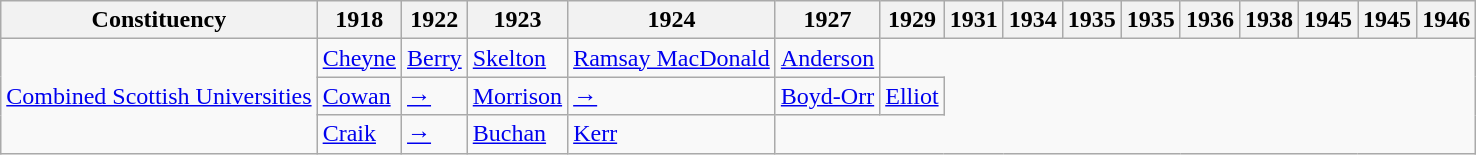<table class=wikitable sortable>
<tr>
<th>Constituency</th>
<th>1918</th>
<th>1922</th>
<th>1923</th>
<th>1924</th>
<th>1927</th>
<th>1929</th>
<th>1931</th>
<th>1934</th>
<th>1935</th>
<th>1935</th>
<th>1936</th>
<th>1938</th>
<th>1945</th>
<th>1945</th>
<th>1946</th>
</tr>
<tr>
<td rowspan="3"><a href='#'>Combined Scottish Universities</a></td>
<td bgcolor=><a href='#'>Cheyne</a></td>
<td bgcolor=><a href='#'>Berry</a></td>
<td bgcolor=><a href='#'>Skelton</a></td>
<td bgcolor=><a href='#'>Ramsay MacDonald</a></td>
<td bgcolor=><a href='#'>Anderson</a></td>
</tr>
<tr>
<td bgcolor=><a href='#'>Cowan</a></td>
<td bgcolor=><a href='#'>→</a></td>
<td bgcolor=><a href='#'>Morrison</a></td>
<td bgcolor=><a href='#'>→</a></td>
<td bgcolor=><a href='#'>Boyd-Orr</a></td>
<td bgcolor=><a href='#'>Elliot</a></td>
</tr>
<tr>
<td bgcolor=><a href='#'>Craik</a></td>
<td bgcolor=><a href='#'>→</a></td>
<td bgcolor=><a href='#'>Buchan</a></td>
<td bgcolor=><a href='#'>Kerr</a></td>
</tr>
</table>
